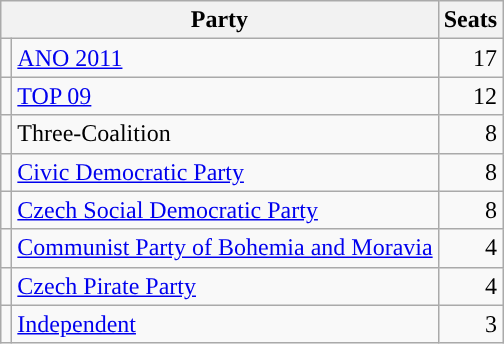<table class=wikitable style=text-align:right>
<tr>
<th colspan=2>Party</th>
<th>Seats</th>
</tr>
<tr>
<td Style="background:"></td>
<td align=left><a href='#'>ANO 2011</a></td>
<td>17</td>
</tr>
<tr>
<td Style="background:"></td>
<td align=left><a href='#'>TOP 09</a></td>
<td>12</td>
</tr>
<tr>
<td Style="background:"></td>
<td align=left>Three-Coalition</td>
<td>8</td>
</tr>
<tr>
<td Style="background:"></td>
<td align=left><a href='#'>Civic Democratic Party</a></td>
<td>8</td>
</tr>
<tr>
<td Style="background:"></td>
<td align=left><a href='#'>Czech Social Democratic Party</a></td>
<td>8</td>
</tr>
<tr>
<td Style="background:"></td>
<td align=left><a href='#'>Communist Party of Bohemia and Moravia</a></td>
<td>4</td>
</tr>
<tr>
<td Style="background:"></td>
<td align=left><a href='#'>Czech Pirate Party</a></td>
<td>4</td>
</tr>
<tr>
<td Style="background:"></td>
<td align=left><a href='#'>Independent</a></td>
<td>3</td>
</tr>
</table>
